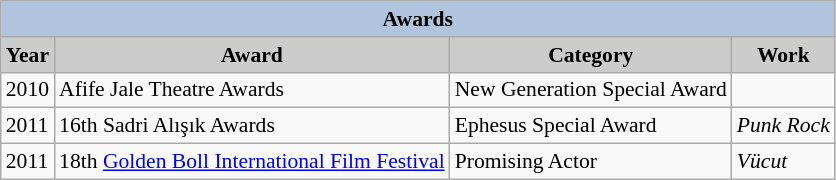<table class="wikitable" style="font-size:90%">
<tr>
<th colspan=4 style="background:LightSteelBlue">Awards</th>
</tr>
<tr>
<th style="background:#CCCCCC">Year</th>
<th style="background:#CCCCCC">Award</th>
<th style="background:#CCCCCC">Category</th>
<th style="background:#CCCCCC">Work</th>
</tr>
<tr>
<td>2010</td>
<td>Afife Jale Theatre Awards</td>
<td>New Generation Special Award</td>
<td></td>
</tr>
<tr>
<td>2011</td>
<td>16th Sadri Alışık Awards</td>
<td>Ephesus Special Award</td>
<td><em>Punk Rock</em></td>
</tr>
<tr>
<td>2011</td>
<td>18th <a href='#'>Golden Boll International Film Festival</a></td>
<td>Promising Actor</td>
<td><em>Vücut</em></td>
</tr>
</table>
